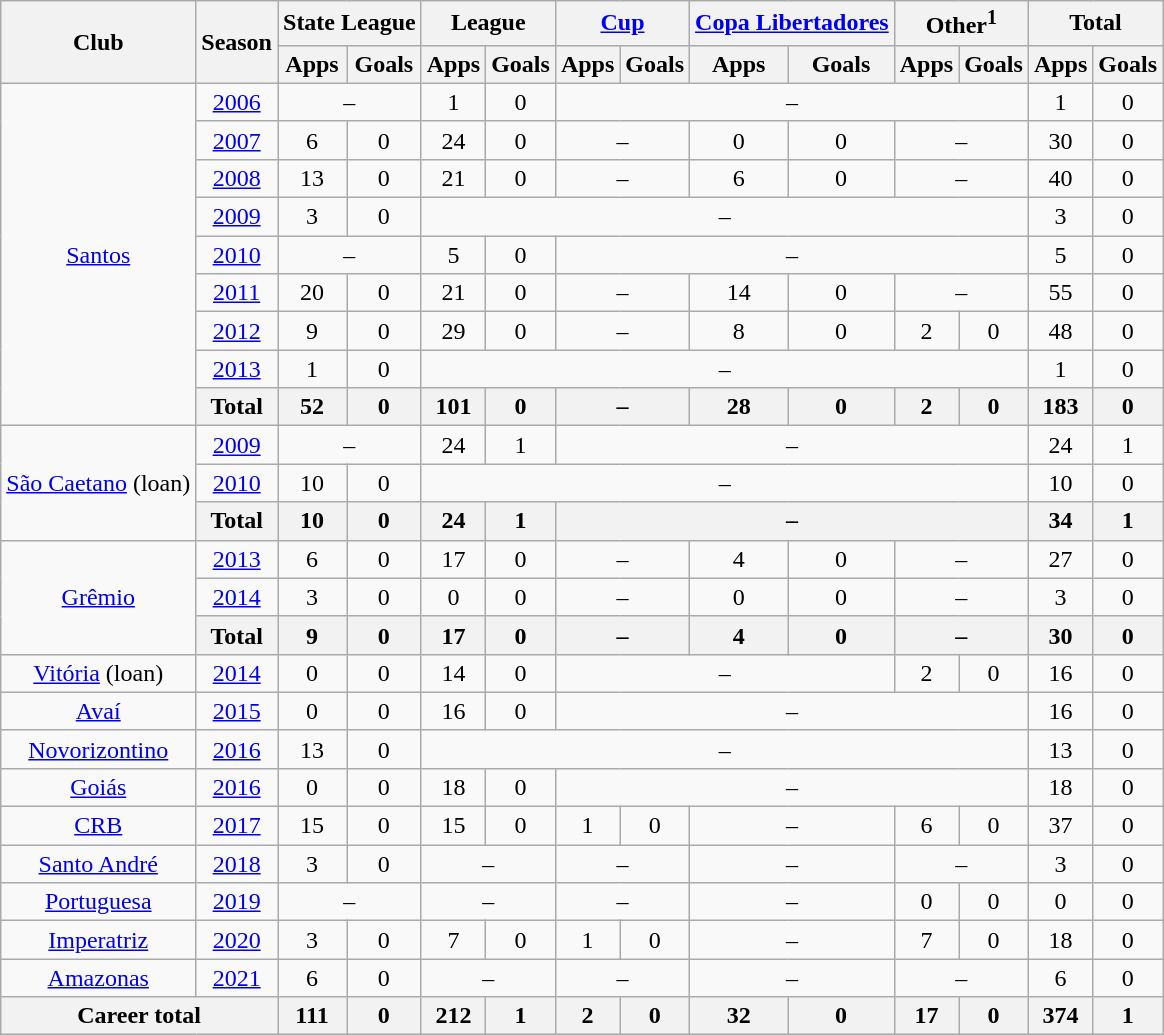<table class="wikitable" style="text-align: center;">
<tr>
<th rowspan="2">Club</th>
<th rowspan="2">Season</th>
<th colspan="2">State League</th>
<th colspan="2">League</th>
<th colspan="2"><a href='#'>Cup</a></th>
<th colspan="2"><a href='#'>Copa Libertadores</a></th>
<th colspan="2">Other<sup>1</sup></th>
<th colspan="2">Total</th>
</tr>
<tr>
<th>Apps</th>
<th>Goals</th>
<th>Apps</th>
<th>Goals</th>
<th>Apps</th>
<th>Goals</th>
<th>Apps</th>
<th>Goals</th>
<th>Apps</th>
<th>Goals</th>
<th>Apps</th>
<th>Goals</th>
</tr>
<tr>
<td rowspan="9" valign="center"><a href='#'>Santos</a></td>
<td><a href='#'>2006</a></td>
<td colspan="2">–</td>
<td>1</td>
<td>0</td>
<td colspan="6">–</td>
<td>1</td>
<td>0</td>
</tr>
<tr>
<td><a href='#'>2007</a></td>
<td>6</td>
<td>0</td>
<td>24</td>
<td>0</td>
<td colspan="2">–</td>
<td>0</td>
<td>0</td>
<td colspan="2">–</td>
<td>30</td>
<td>0</td>
</tr>
<tr>
<td><a href='#'>2008</a></td>
<td>13</td>
<td>0</td>
<td>21</td>
<td>0</td>
<td colspan="2">–</td>
<td>6</td>
<td>0</td>
<td colspan="2">–</td>
<td>40</td>
<td>0</td>
</tr>
<tr>
<td><a href='#'>2009</a></td>
<td>3</td>
<td>0</td>
<td colspan="8">–</td>
<td>3</td>
<td>0</td>
</tr>
<tr>
<td><a href='#'>2010</a></td>
<td colspan="2">–</td>
<td>5</td>
<td>0</td>
<td colspan="6">–</td>
<td>5</td>
<td>0</td>
</tr>
<tr>
<td><a href='#'>2011</a></td>
<td>20</td>
<td>0</td>
<td>21</td>
<td>0</td>
<td colspan="2">–</td>
<td>14</td>
<td>0</td>
<td colspan="2">–</td>
<td>55</td>
<td>0</td>
</tr>
<tr>
<td><a href='#'>2012</a></td>
<td>9</td>
<td>0</td>
<td>29</td>
<td>0</td>
<td colspan="2">–</td>
<td>8</td>
<td>0</td>
<td>2</td>
<td>0</td>
<td>48</td>
<td>0</td>
</tr>
<tr>
<td><a href='#'>2013</a></td>
<td>1</td>
<td>0</td>
<td colspan="8">–</td>
<td>1</td>
<td>0</td>
</tr>
<tr>
<th><strong>Total</strong></th>
<th>52</th>
<th>0</th>
<th>101</th>
<th>0</th>
<th colspan="2">–</th>
<th>28</th>
<th>0</th>
<th>2</th>
<th>0</th>
<th>183</th>
<th>0</th>
</tr>
<tr>
<td rowspan="3" valign="center"><a href='#'>São Caetano</a> (loan)</td>
<td><a href='#'>2009</a></td>
<td colspan="2">–</td>
<td>24</td>
<td>1</td>
<td colspan="6">–</td>
<td>24</td>
<td>1</td>
</tr>
<tr>
<td><a href='#'>2010</a></td>
<td>10</td>
<td>0</td>
<td colspan="8">–</td>
<td>10</td>
<td>0</td>
</tr>
<tr>
<th><strong>Total</strong></th>
<th>10</th>
<th>0</th>
<th>24</th>
<th>1</th>
<th colspan="6">–</th>
<th>34</th>
<th>1</th>
</tr>
<tr>
<td rowspan="3" valign="center"><a href='#'>Grêmio</a></td>
<td><a href='#'>2013</a></td>
<td>6</td>
<td>0</td>
<td>17</td>
<td>0</td>
<td colspan="2">–</td>
<td>4</td>
<td>0</td>
<td colspan="2">–</td>
<td>27</td>
<td>0</td>
</tr>
<tr>
<td><a href='#'>2014</a></td>
<td>3</td>
<td>0</td>
<td>0</td>
<td>0</td>
<td colspan="2">–</td>
<td>0</td>
<td>0</td>
<td colspan="2">–</td>
<td>3</td>
<td>0</td>
</tr>
<tr>
<th><strong>Total</strong></th>
<th>9</th>
<th>0</th>
<th>17</th>
<th>0</th>
<th colspan="2">–</th>
<th>4</th>
<th>0</th>
<th colspan="2">–</th>
<th>30</th>
<th>0</th>
</tr>
<tr>
<td valign="center"><a href='#'>Vitória</a> (loan)</td>
<td><a href='#'>2014</a></td>
<td>0</td>
<td>0</td>
<td>14</td>
<td>0</td>
<td colspan="4">–</td>
<td>2</td>
<td>0</td>
<td>16</td>
<td>0</td>
</tr>
<tr>
<td valign="center"><a href='#'>Avaí</a></td>
<td><a href='#'>2015</a></td>
<td>0</td>
<td>0</td>
<td>16</td>
<td>0</td>
<td colspan="6">–</td>
<td>16</td>
<td>0</td>
</tr>
<tr>
<td valign="center"><a href='#'>Novorizontino</a></td>
<td><a href='#'>2016</a></td>
<td>13</td>
<td>0</td>
<td colspan="8">–</td>
<td>13</td>
<td>0</td>
</tr>
<tr>
<td valign="center"><a href='#'>Goiás</a></td>
<td><a href='#'>2016</a></td>
<td>0</td>
<td>0</td>
<td>18</td>
<td>0</td>
<td colspan="6">–</td>
<td>18</td>
<td>0</td>
</tr>
<tr>
<td valign="center"><a href='#'>CRB</a></td>
<td><a href='#'>2017</a></td>
<td>15</td>
<td>0</td>
<td>15</td>
<td>0</td>
<td>1</td>
<td>0</td>
<td colspan="2">–</td>
<td>6</td>
<td>0</td>
<td>37</td>
<td>0</td>
</tr>
<tr>
<td valign="center"><a href='#'>Santo André</a></td>
<td><a href='#'>2018</a></td>
<td>3</td>
<td>0</td>
<td colspan="2">–</td>
<td colspan="2">–</td>
<td colspan="2">–</td>
<td colspan="2">–</td>
<td>3</td>
<td>0</td>
</tr>
<tr>
<td valign="center"><a href='#'>Portuguesa</a></td>
<td><a href='#'>2019</a></td>
<td colspan="2">–</td>
<td colspan="2">–</td>
<td colspan="2">–</td>
<td colspan="2">–</td>
<td>0</td>
<td>0</td>
<td>0</td>
<td>0</td>
</tr>
<tr>
<td valign="center"><a href='#'>Imperatriz</a></td>
<td><a href='#'>2020</a></td>
<td>3</td>
<td>0</td>
<td>7</td>
<td>0</td>
<td>1</td>
<td>0</td>
<td colspan="2">–</td>
<td>7</td>
<td>0</td>
<td>18</td>
<td>0</td>
</tr>
<tr>
<td valign="center"><a href='#'>Amazonas</a></td>
<td><a href='#'>2021</a></td>
<td>6</td>
<td>0</td>
<td colspan="2">–</td>
<td colspan="2">–</td>
<td colspan="2">–</td>
<td colspan="2">–</td>
<td>6</td>
<td>0</td>
</tr>
<tr>
<th colspan="2"><strong>Career total</strong></th>
<th>111</th>
<th>0</th>
<th>212</th>
<th>1</th>
<th>2</th>
<th>0</th>
<th>32</th>
<th>0</th>
<th>17</th>
<th>0</th>
<th>374</th>
<th>1</th>
</tr>
</table>
